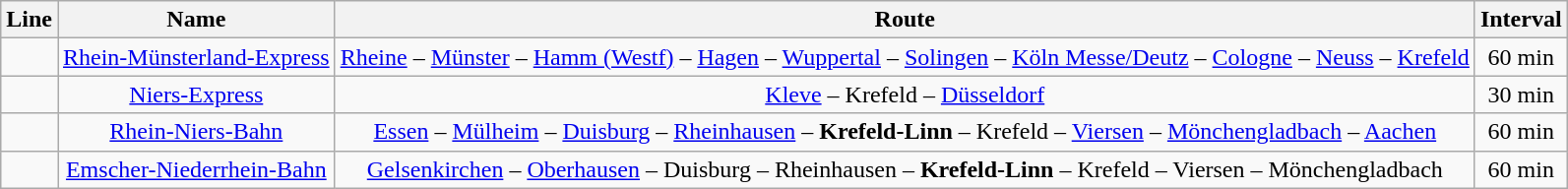<table class="wikitable">
<tr class="hintergrundfarbe6">
<th>Line</th>
<th>Name</th>
<th>Route</th>
<th>Interval</th>
</tr>
<tr align="center">
<td></td>
<td><a href='#'>Rhein-Münsterland-Express</a></td>
<td><a href='#'>Rheine</a> – <a href='#'>Münster</a> – <a href='#'>Hamm (Westf)</a> – <a href='#'>Hagen</a> – <a href='#'>Wuppertal</a> – <a href='#'>Solingen</a> – <a href='#'>Köln Messe/Deutz</a> – <a href='#'>Cologne</a> – <a href='#'>Neuss</a> – <a href='#'>Krefeld</a></td>
<td>60 min</td>
</tr>
<tr align="center">
<td></td>
<td><a href='#'>Niers-Express</a></td>
<td><a href='#'>Kleve</a> – Krefeld – <a href='#'>Düsseldorf</a></td>
<td>30 min</td>
</tr>
<tr align="center">
<td></td>
<td><a href='#'>Rhein-Niers-Bahn</a></td>
<td><a href='#'>Essen</a> – <a href='#'>Mülheim</a> – <a href='#'>Duisburg</a> – <a href='#'>Rheinhausen</a> – <strong>Krefeld-Linn</strong> – Krefeld – <a href='#'>Viersen</a> – <a href='#'>Mönchengladbach</a> – <a href='#'>Aachen</a></td>
<td>60 min</td>
</tr>
<tr align="center">
<td></td>
<td><a href='#'>Emscher-Niederrhein-Bahn</a></td>
<td><a href='#'>Gelsenkirchen</a> – <a href='#'>Oberhausen</a> – Duisburg – Rheinhausen – <strong>Krefeld-Linn</strong> – Krefeld – Viersen – Mönchengladbach</td>
<td>60 min</td>
</tr>
</table>
